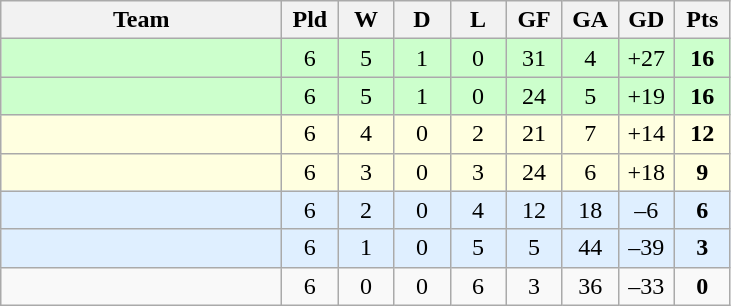<table class=wikitable style="text-align:center">
<tr>
<th style="width:180px;">Team</th>
<th width="30">Pld</th>
<th width="30">W</th>
<th width="30">D</th>
<th width="30">L</th>
<th width="30">GF</th>
<th width="30">GA</th>
<th width="30">GD</th>
<th width="30">Pts</th>
</tr>
<tr style="background:#cfc;">
<td style="text-align:left"></td>
<td>6</td>
<td>5</td>
<td>1</td>
<td>0</td>
<td>31</td>
<td>4</td>
<td>+27</td>
<td><strong>16</strong></td>
</tr>
<tr style="background:#cfc;">
<td style="text-align:left"></td>
<td>6</td>
<td>5</td>
<td>1</td>
<td>0</td>
<td>24</td>
<td>5</td>
<td>+19</td>
<td><strong>16</strong></td>
</tr>
<tr style="background:lightyellow;">
<td style="text-align:left"></td>
<td>6</td>
<td>4</td>
<td>0</td>
<td>2</td>
<td>21</td>
<td>7</td>
<td>+14</td>
<td><strong>12</strong></td>
</tr>
<tr style="background:lightyellow;">
<td style="text-align:left"></td>
<td>6</td>
<td>3</td>
<td>0</td>
<td>3</td>
<td>24</td>
<td>6</td>
<td>+18</td>
<td><strong>9</strong></td>
</tr>
<tr style="background:#dfefff;">
<td style="text-align:left"></td>
<td>6</td>
<td>2</td>
<td>0</td>
<td>4</td>
<td>12</td>
<td>18</td>
<td>–6</td>
<td><strong>6</strong></td>
</tr>
<tr style="background:#dfefff;">
<td style="text-align:left"></td>
<td>6</td>
<td>1</td>
<td>0</td>
<td>5</td>
<td>5</td>
<td>44</td>
<td>–39</td>
<td><strong>3</strong></td>
</tr>
<tr>
<td style="text-align:left"></td>
<td>6</td>
<td>0</td>
<td>0</td>
<td>6</td>
<td>3</td>
<td>36</td>
<td>–33</td>
<td><strong>0</strong></td>
</tr>
</table>
